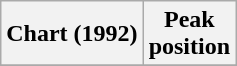<table class="wikitable plainrowheaders">
<tr>
<th>Chart (1992)</th>
<th>Peak<br>position</th>
</tr>
<tr>
</tr>
</table>
